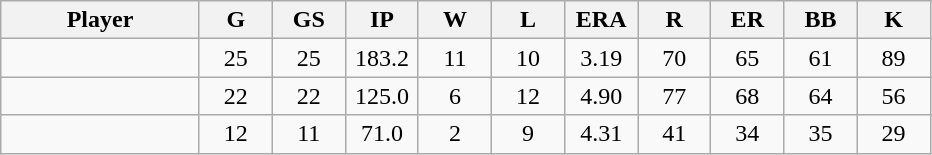<table class="wikitable sortable">
<tr>
<th bgcolor="#DDDDFF" width="19%">Player</th>
<th bgcolor="#DDDDFF" width="7%">G</th>
<th bgcolor="#DDDDFF" width="7%">GS</th>
<th bgcolor="#DDDDFF" width="7%">IP</th>
<th bgcolor="#DDDDFF" width="7%">W</th>
<th bgcolor="#DDDDFF" width="7%">L</th>
<th bgcolor="#DDDDFF" width="7%">ERA</th>
<th bgcolor="#DDDDFF" width="7%">R</th>
<th bgcolor="#DDDDFF" width="7%">ER</th>
<th bgcolor="#DDDDFF" width="7%">BB</th>
<th bgcolor="#DDDDFF" width="7%">K</th>
</tr>
<tr align="center">
<td></td>
<td>25</td>
<td>25</td>
<td>183.2</td>
<td>11</td>
<td>10</td>
<td>3.19</td>
<td>70</td>
<td>65</td>
<td>61</td>
<td>89</td>
</tr>
<tr align="center">
<td></td>
<td>22</td>
<td>22</td>
<td>125.0</td>
<td>6</td>
<td>12</td>
<td>4.90</td>
<td>77</td>
<td>68</td>
<td>64</td>
<td>56</td>
</tr>
<tr align="center">
<td></td>
<td>12</td>
<td>11</td>
<td>71.0</td>
<td>2</td>
<td>9</td>
<td>4.31</td>
<td>41</td>
<td>34</td>
<td>35</td>
<td>29</td>
</tr>
</table>
